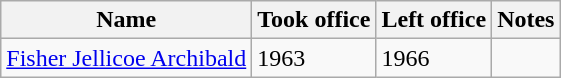<table class="wikitable">
<tr>
<th>Name</th>
<th>Took office</th>
<th>Left office</th>
<th>Notes</th>
</tr>
<tr>
<td><a href='#'>Fisher Jellicoe Archibald</a></td>
<td>1963</td>
<td>1966</td>
<td></td>
</tr>
</table>
